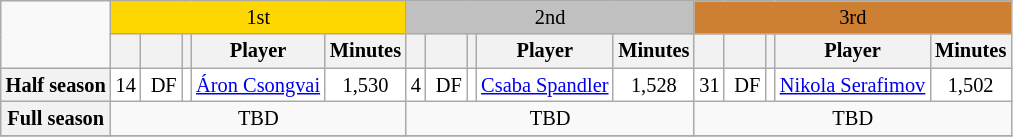<table class="wikitable sortable sticky-header-multi" style="text-align:center; font-size:85%;">
<tr>
<td rowspan="2"></td>
<td bgcolor=gold colspan="5">1st</td>
<td bgcolor=silver colspan="5">2nd</td>
<td bgcolor=#CD7F32 colspan="5">3rd</td>
</tr>
<tr>
<th></th>
<th></th>
<th></th>
<th>Player</th>
<th>Minutes</th>
<th></th>
<th></th>
<th></th>
<th>Player</th>
<th>Minutes</th>
<th></th>
<th></th>
<th></th>
<th>Player</th>
<th>Minutes</th>
</tr>
<tr bgcolor=white>
<th>Half season</th>
<td>14</td>
<td> DF</td>
<td></td>
<td><a href='#'>Áron Csongvai</a></td>
<td>1,530</td>
<td>4</td>
<td> DF</td>
<td></td>
<td><a href='#'>Csaba Spandler</a></td>
<td>1,528</td>
<td>31</td>
<td> DF</td>
<td></td>
<td><a href='#'>Nikola Serafimov</a></td>
<td>1,502</td>
</tr>
<tr>
<th>Full season</th>
<td colspan="5">TBD</td>
<td colspan="5">TBD</td>
<td colspan="5">TBD</td>
</tr>
<tr>
</tr>
</table>
